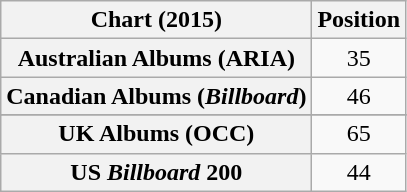<table class="wikitable sortable plainrowheaders" style="text-align:center">
<tr>
<th scope="col">Chart (2015)</th>
<th scope="col">Position</th>
</tr>
<tr>
<th scope="row">Australian Albums (ARIA)</th>
<td>35</td>
</tr>
<tr>
<th scope="row">Canadian Albums (<em>Billboard</em>)</th>
<td>46</td>
</tr>
<tr>
</tr>
<tr>
<th scope="row">UK Albums (OCC)</th>
<td>65</td>
</tr>
<tr>
<th scope="row">US <em>Billboard</em> 200</th>
<td>44</td>
</tr>
</table>
